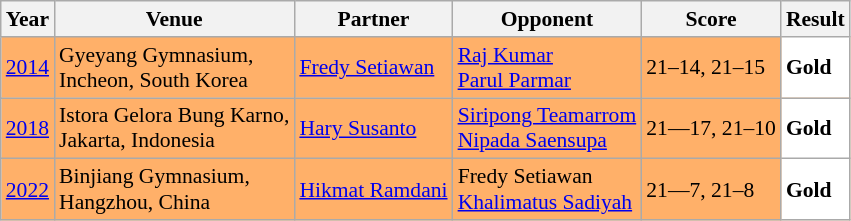<table class="sortable wikitable" style="font-size: 90%;">
<tr>
<th>Year</th>
<th>Venue</th>
<th>Partner</th>
<th>Opponent</th>
<th>Score</th>
<th>Result</th>
</tr>
<tr style="background:#FFB069">
<td align="center"><a href='#'>2014</a></td>
<td align="left">Gyeyang Gymnasium,<br>Incheon, South Korea</td>
<td align="left"> <a href='#'>Fredy Setiawan</a></td>
<td align="left"> <a href='#'>Raj Kumar</a> <br>  <a href='#'>Parul Parmar</a></td>
<td align="left">21–14, 21–15</td>
<td style="text-align:left; background:white"> <strong>Gold</strong></td>
</tr>
<tr style="background:#FFB069">
<td align="center"><a href='#'>2018</a></td>
<td align="left">Istora Gelora Bung Karno,<br>Jakarta, Indonesia</td>
<td align="left"> <a href='#'>Hary Susanto</a></td>
<td align="left"> <a href='#'>Siripong Teamarrom</a> <br>  <a href='#'>Nipada Saensupa</a></td>
<td align="left">21—17, 21–10</td>
<td style="text-align:left; background:white"> <strong>Gold</strong></td>
</tr>
<tr style="background:#FFB069">
<td align="center"><a href='#'>2022</a></td>
<td align="left">Binjiang Gymnasium,<br>Hangzhou, China</td>
<td align="left"> <a href='#'>Hikmat Ramdani</a></td>
<td align="left"> Fredy Setiawan <br>  <a href='#'>Khalimatus Sadiyah</a></td>
<td align="left">21—7, 21–8</td>
<td style="text-align:left; background:white"> <strong>Gold</strong></td>
</tr>
</table>
